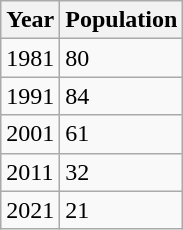<table class="wikitable">
<tr>
<th>Year</th>
<th>Population</th>
</tr>
<tr>
<td>1981</td>
<td>80</td>
</tr>
<tr>
<td>1991</td>
<td>84</td>
</tr>
<tr>
<td>2001</td>
<td>61</td>
</tr>
<tr>
<td>2011</td>
<td>32</td>
</tr>
<tr>
<td>2021</td>
<td>21</td>
</tr>
</table>
